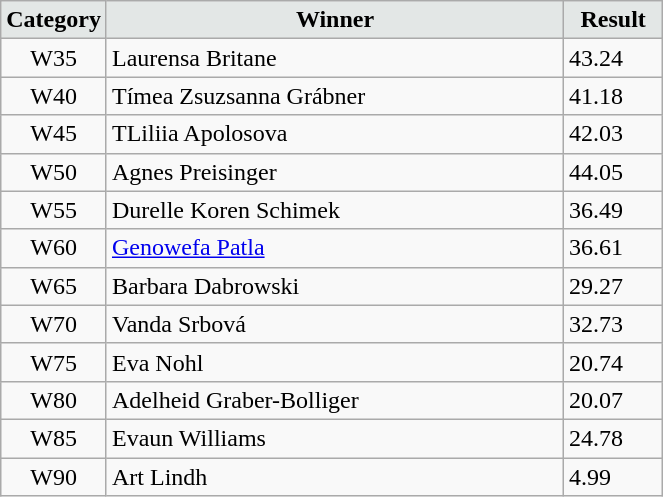<table class="wikitable" width=35%>
<tr>
<td width=15% align="center" bgcolor=#E3E7E6><strong>Category</strong></td>
<td align="center" bgcolor=#E3E7E6> <strong>Winner</strong></td>
<td width=15% align="center" bgcolor=#E3E7E6><strong>Result</strong></td>
</tr>
<tr>
<td align="center">W35</td>
<td> Laurensa Britane</td>
<td>43.24</td>
</tr>
<tr>
<td align="center">W40</td>
<td> Tímea Zsuzsanna Grábner</td>
<td>41.18</td>
</tr>
<tr>
<td align="center">W45</td>
<td> TLiliia Apolosova</td>
<td>42.03</td>
</tr>
<tr>
<td align="center">W50</td>
<td> Agnes Preisinger</td>
<td>44.05</td>
</tr>
<tr>
<td align="center">W55</td>
<td> Durelle Koren Schimek</td>
<td>36.49</td>
</tr>
<tr>
<td align="center">W60</td>
<td> <a href='#'>Genowefa Patla</a></td>
<td>36.61</td>
</tr>
<tr>
<td align="center">W65</td>
<td> Barbara Dabrowski</td>
<td>29.27</td>
</tr>
<tr>
<td align="center">W70</td>
<td> Vanda Srbová</td>
<td>32.73</td>
</tr>
<tr>
<td align="center">W75</td>
<td> Eva Nohl</td>
<td>20.74</td>
</tr>
<tr>
<td align="center">W80</td>
<td> Adelheid Graber-Bolliger</td>
<td>20.07</td>
</tr>
<tr>
<td align="center">W85</td>
<td> Evaun Williams</td>
<td>24.78</td>
</tr>
<tr>
<td align="center">W90</td>
<td> Art Lindh</td>
<td>4.99</td>
</tr>
</table>
